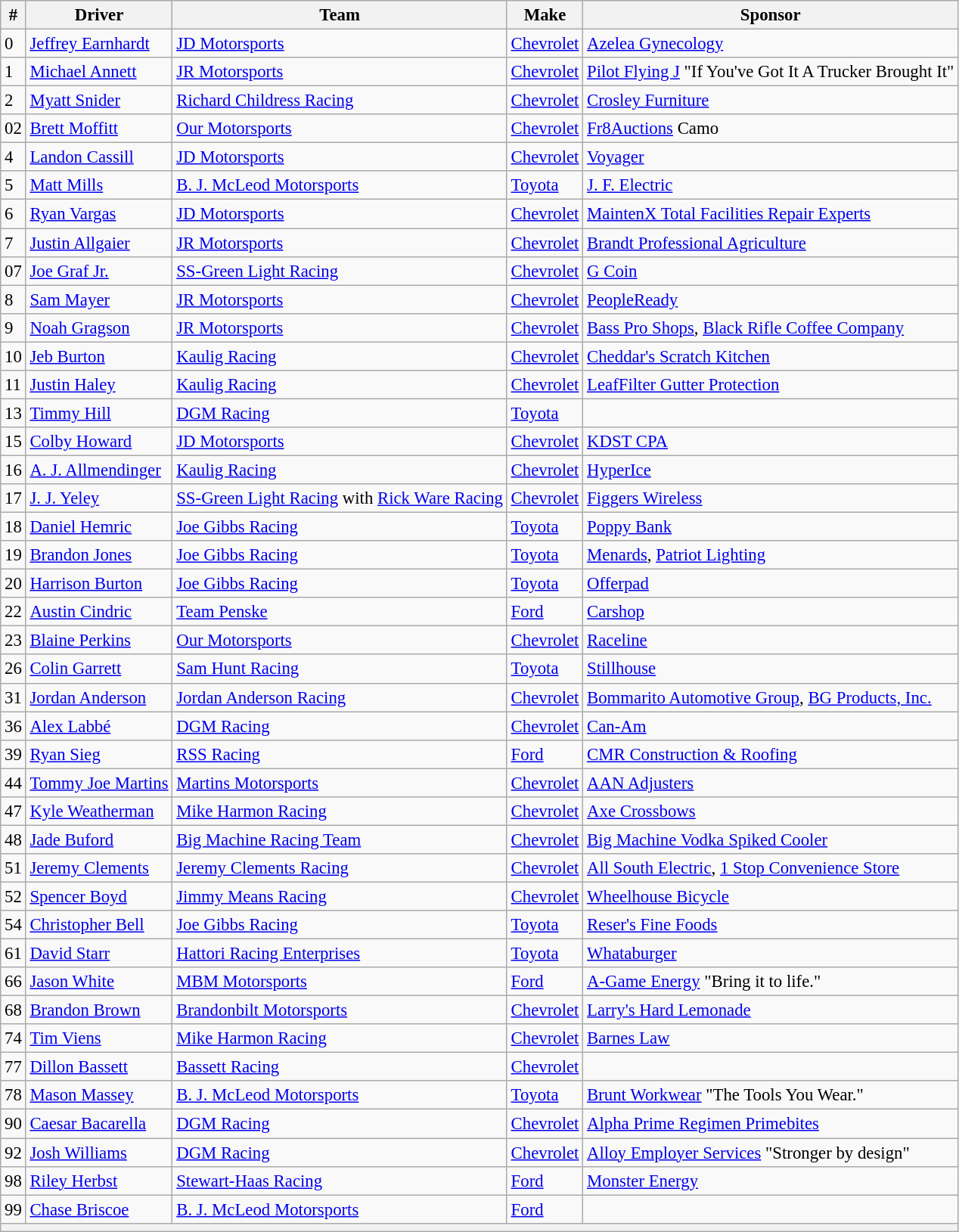<table class="wikitable" style="font-size:95%">
<tr>
<th>#</th>
<th>Driver</th>
<th>Team</th>
<th>Make</th>
<th>Sponsor</th>
</tr>
<tr>
<td>0</td>
<td><a href='#'>Jeffrey Earnhardt</a></td>
<td><a href='#'>JD Motorsports</a></td>
<td><a href='#'>Chevrolet</a></td>
<td><a href='#'>Azelea Gynecology</a></td>
</tr>
<tr>
<td>1</td>
<td><a href='#'>Michael Annett</a></td>
<td><a href='#'>JR Motorsports</a></td>
<td><a href='#'>Chevrolet</a></td>
<td><a href='#'>Pilot Flying J</a> "If You've Got It A Trucker Brought It"</td>
</tr>
<tr>
<td>2</td>
<td><a href='#'>Myatt Snider</a></td>
<td><a href='#'>Richard Childress Racing</a></td>
<td><a href='#'>Chevrolet</a></td>
<td><a href='#'>Crosley Furniture</a></td>
</tr>
<tr>
<td>02</td>
<td><a href='#'>Brett Moffitt</a></td>
<td><a href='#'>Our Motorsports</a></td>
<td><a href='#'>Chevrolet</a></td>
<td><a href='#'>Fr8Auctions</a> Camo</td>
</tr>
<tr>
<td>4</td>
<td><a href='#'>Landon Cassill</a></td>
<td><a href='#'>JD Motorsports</a></td>
<td><a href='#'>Chevrolet</a></td>
<td><a href='#'>Voyager</a></td>
</tr>
<tr>
<td>5</td>
<td><a href='#'>Matt Mills</a></td>
<td><a href='#'>B. J. McLeod Motorsports</a></td>
<td><a href='#'>Toyota</a></td>
<td><a href='#'>J. F. Electric</a></td>
</tr>
<tr>
<td>6</td>
<td><a href='#'>Ryan Vargas</a></td>
<td><a href='#'>JD Motorsports</a></td>
<td><a href='#'>Chevrolet</a></td>
<td><a href='#'>MaintenX Total Facilities Repair Experts</a></td>
</tr>
<tr>
<td>7</td>
<td><a href='#'>Justin Allgaier</a></td>
<td><a href='#'>JR Motorsports</a></td>
<td><a href='#'>Chevrolet</a></td>
<td><a href='#'>Brandt Professional Agriculture</a></td>
</tr>
<tr>
<td>07</td>
<td><a href='#'>Joe Graf Jr.</a></td>
<td><a href='#'>SS-Green Light Racing</a></td>
<td><a href='#'>Chevrolet</a></td>
<td><a href='#'>G Coin</a></td>
</tr>
<tr>
<td>8</td>
<td><a href='#'>Sam Mayer</a></td>
<td><a href='#'>JR Motorsports</a></td>
<td><a href='#'>Chevrolet</a></td>
<td><a href='#'>PeopleReady</a></td>
</tr>
<tr>
<td>9</td>
<td><a href='#'>Noah Gragson</a></td>
<td><a href='#'>JR Motorsports</a></td>
<td><a href='#'>Chevrolet</a></td>
<td><a href='#'>Bass Pro Shops</a>, <a href='#'>Black Rifle Coffee Company</a></td>
</tr>
<tr>
<td>10</td>
<td><a href='#'>Jeb Burton</a></td>
<td><a href='#'>Kaulig Racing</a></td>
<td><a href='#'>Chevrolet</a></td>
<td><a href='#'>Cheddar's Scratch Kitchen</a></td>
</tr>
<tr>
<td>11</td>
<td><a href='#'>Justin Haley</a></td>
<td><a href='#'>Kaulig Racing</a></td>
<td><a href='#'>Chevrolet</a></td>
<td><a href='#'>LeafFilter Gutter Protection</a></td>
</tr>
<tr>
<td>13</td>
<td><a href='#'>Timmy Hill</a></td>
<td><a href='#'>DGM Racing</a></td>
<td><a href='#'>Toyota</a></td>
<td></td>
</tr>
<tr>
<td>15</td>
<td><a href='#'>Colby Howard</a></td>
<td><a href='#'>JD Motorsports</a></td>
<td><a href='#'>Chevrolet</a></td>
<td><a href='#'>KDST CPA</a></td>
</tr>
<tr>
<td>16</td>
<td><a href='#'>A. J. Allmendinger</a></td>
<td><a href='#'>Kaulig Racing</a></td>
<td><a href='#'>Chevrolet</a></td>
<td><a href='#'>HyperIce</a></td>
</tr>
<tr>
<td>17</td>
<td><a href='#'>J. J. Yeley</a></td>
<td><a href='#'>SS-Green Light Racing</a> with <a href='#'>Rick Ware Racing</a></td>
<td><a href='#'>Chevrolet</a></td>
<td><a href='#'>Figgers Wireless</a></td>
</tr>
<tr>
<td>18</td>
<td><a href='#'>Daniel Hemric</a></td>
<td><a href='#'>Joe Gibbs Racing</a></td>
<td><a href='#'>Toyota</a></td>
<td><a href='#'>Poppy Bank</a></td>
</tr>
<tr>
<td>19</td>
<td><a href='#'>Brandon Jones</a></td>
<td><a href='#'>Joe Gibbs Racing</a></td>
<td><a href='#'>Toyota</a></td>
<td><a href='#'>Menards</a>, <a href='#'>Patriot Lighting</a></td>
</tr>
<tr>
<td>20</td>
<td><a href='#'>Harrison Burton</a></td>
<td><a href='#'>Joe Gibbs Racing</a></td>
<td><a href='#'>Toyota</a></td>
<td><a href='#'>Offerpad</a></td>
</tr>
<tr>
<td>22</td>
<td><a href='#'>Austin Cindric</a></td>
<td><a href='#'>Team Penske</a></td>
<td><a href='#'>Ford</a></td>
<td><a href='#'>Carshop</a></td>
</tr>
<tr>
<td>23</td>
<td><a href='#'>Blaine Perkins</a></td>
<td><a href='#'>Our Motorsports</a></td>
<td><a href='#'>Chevrolet</a></td>
<td><a href='#'>Raceline</a></td>
</tr>
<tr>
<td>26</td>
<td><a href='#'>Colin Garrett</a></td>
<td><a href='#'>Sam Hunt Racing</a></td>
<td><a href='#'>Toyota</a></td>
<td><a href='#'>Stillhouse</a></td>
</tr>
<tr>
<td>31</td>
<td><a href='#'>Jordan Anderson</a></td>
<td><a href='#'>Jordan Anderson Racing</a></td>
<td><a href='#'>Chevrolet</a></td>
<td><a href='#'>Bommarito Automotive Group</a>, <a href='#'>BG Products, Inc.</a></td>
</tr>
<tr>
<td>36</td>
<td><a href='#'>Alex Labbé</a></td>
<td><a href='#'>DGM Racing</a></td>
<td><a href='#'>Chevrolet</a></td>
<td><a href='#'>Can-Am</a></td>
</tr>
<tr>
<td>39</td>
<td><a href='#'>Ryan Sieg</a></td>
<td><a href='#'>RSS Racing</a></td>
<td><a href='#'>Ford</a></td>
<td><a href='#'>CMR Construction & Roofing</a></td>
</tr>
<tr>
<td>44</td>
<td><a href='#'>Tommy Joe Martins</a></td>
<td><a href='#'>Martins Motorsports</a></td>
<td><a href='#'>Chevrolet</a></td>
<td><a href='#'>AAN Adjusters</a></td>
</tr>
<tr>
<td>47</td>
<td><a href='#'>Kyle Weatherman</a></td>
<td><a href='#'>Mike Harmon Racing</a></td>
<td><a href='#'>Chevrolet</a></td>
<td><a href='#'>Axe Crossbows</a></td>
</tr>
<tr>
<td>48</td>
<td><a href='#'>Jade Buford</a></td>
<td><a href='#'>Big Machine Racing Team</a></td>
<td><a href='#'>Chevrolet</a></td>
<td><a href='#'>Big Machine Vodka Spiked Cooler</a></td>
</tr>
<tr>
<td>51</td>
<td><a href='#'>Jeremy Clements</a></td>
<td><a href='#'>Jeremy Clements Racing</a></td>
<td><a href='#'>Chevrolet</a></td>
<td><a href='#'>All South Electric</a>, <a href='#'>1 Stop Convenience Store</a></td>
</tr>
<tr>
<td>52</td>
<td><a href='#'>Spencer Boyd</a></td>
<td><a href='#'>Jimmy Means Racing</a></td>
<td><a href='#'>Chevrolet</a></td>
<td><a href='#'>Wheelhouse Bicycle</a></td>
</tr>
<tr>
<td>54</td>
<td><a href='#'>Christopher Bell</a></td>
<td><a href='#'>Joe Gibbs Racing</a></td>
<td><a href='#'>Toyota</a></td>
<td><a href='#'>Reser's Fine Foods</a></td>
</tr>
<tr>
<td>61</td>
<td><a href='#'>David Starr</a></td>
<td><a href='#'>Hattori Racing Enterprises</a></td>
<td><a href='#'>Toyota</a></td>
<td><a href='#'>Whataburger</a></td>
</tr>
<tr>
<td>66</td>
<td><a href='#'>Jason White</a></td>
<td><a href='#'>MBM Motorsports</a></td>
<td><a href='#'>Ford</a></td>
<td><a href='#'>A-Game Energy</a> "Bring it to life."</td>
</tr>
<tr>
<td>68</td>
<td><a href='#'>Brandon Brown</a></td>
<td><a href='#'>Brandonbilt Motorsports</a></td>
<td><a href='#'>Chevrolet</a></td>
<td><a href='#'>Larry's Hard Lemonade</a></td>
</tr>
<tr>
<td>74</td>
<td><a href='#'>Tim Viens</a></td>
<td><a href='#'>Mike Harmon Racing</a></td>
<td><a href='#'>Chevrolet</a></td>
<td><a href='#'>Barnes Law</a></td>
</tr>
<tr>
<td>77</td>
<td><a href='#'>Dillon Bassett</a></td>
<td><a href='#'>Bassett Racing</a></td>
<td><a href='#'>Chevrolet</a></td>
<td></td>
</tr>
<tr>
<td>78</td>
<td><a href='#'>Mason Massey</a></td>
<td><a href='#'>B. J. McLeod Motorsports</a></td>
<td><a href='#'>Toyota</a></td>
<td><a href='#'>Brunt Workwear</a> "The Tools You Wear."</td>
</tr>
<tr>
<td>90</td>
<td><a href='#'>Caesar Bacarella</a></td>
<td><a href='#'>DGM Racing</a></td>
<td><a href='#'>Chevrolet</a></td>
<td><a href='#'>Alpha Prime Regimen Primebites</a></td>
</tr>
<tr>
<td>92</td>
<td><a href='#'>Josh Williams</a></td>
<td><a href='#'>DGM Racing</a></td>
<td><a href='#'>Chevrolet</a></td>
<td><a href='#'>Alloy Employer Services</a> "Stronger by design"</td>
</tr>
<tr>
<td>98</td>
<td><a href='#'>Riley Herbst</a></td>
<td><a href='#'>Stewart-Haas Racing</a></td>
<td><a href='#'>Ford</a></td>
<td><a href='#'>Monster Energy</a></td>
</tr>
<tr>
<td>99</td>
<td><a href='#'>Chase Briscoe</a></td>
<td><a href='#'>B. J. McLeod Motorsports</a></td>
<td><a href='#'>Ford</a></td>
<td> </td>
</tr>
<tr>
<th colspan="5"></th>
</tr>
</table>
